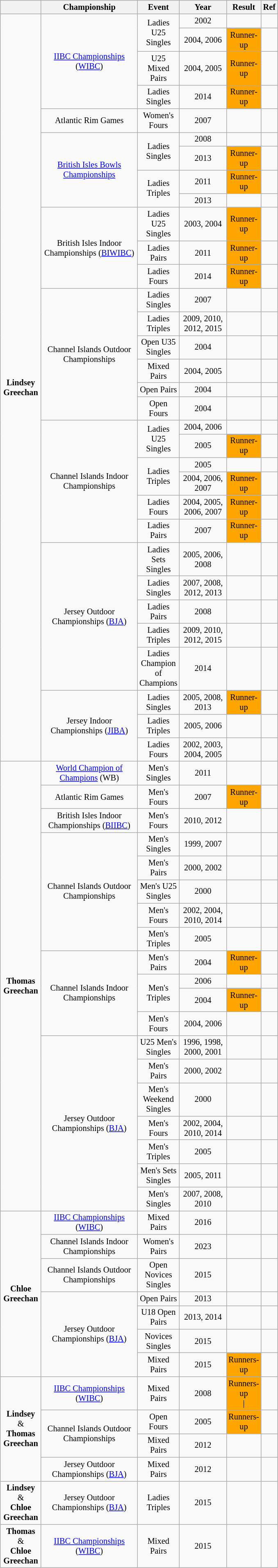<table class="wikitable collapsible collapsed" style="font-size:85%; text-align: center;">
<tr>
<th style="width:60px;"></th>
<th style="width:150px;">Championship</th>
<th style="width:50px;">Event</th>
<th style="width:70px;">Year</th>
<th style="width:20px;">Result</th>
<th style="width:20px;">Ref</th>
</tr>
<tr>
<td rowspan="32"><strong>Lindsey<br>Greechan</strong></td>
<td rowspan="4"><a href='#'>IIBC Championships</a> (<a href='#'>WIBC</a>)</td>
<td rowspan="2">Ladies U25 Singles</td>
<td>2002</td>
<td></td>
<td></td>
</tr>
<tr>
<td>2004, 2006</td>
<td style="background:orange;">Runner-up</td>
<td></td>
</tr>
<tr>
<td>U25 Mixed Pairs</td>
<td>2004, 2005</td>
<td style="background:orange;">Runner-up</td>
<td></td>
</tr>
<tr>
<td>Ladies Singles</td>
<td>2014</td>
<td style="background:orange;">Runner-up</td>
<td></td>
</tr>
<tr>
<td>Atlantic Rim Games</td>
<td>Women's Fours</td>
<td>2007</td>
<td></td>
<td></td>
</tr>
<tr>
<td rowspan="4"><a href='#'>British Isles Bowls Championships</a></td>
<td rowspan="2">Ladies Singles</td>
<td>2008</td>
<td></td>
<td></td>
</tr>
<tr>
<td>2013</td>
<td style="background:orange;">Runner-up</td>
<td></td>
</tr>
<tr>
<td rowspan="2">Ladies Triples</td>
<td>2011</td>
<td style="background:orange;">Runner-up</td>
<td></td>
</tr>
<tr>
<td>2013</td>
<td></td>
<td></td>
</tr>
<tr>
<td rowspan="3">British Isles Indoor Championships (<a href='#'>BIWIBC</a>)</td>
<td>Ladies U25 Singles</td>
<td>2003, 2004</td>
<td style="background:orange;">Runner-up</td>
<td></td>
</tr>
<tr>
<td>Ladies Pairs</td>
<td>2011</td>
<td style="background:orange;">Runner-up</td>
<td></td>
</tr>
<tr>
<td>Ladies Fours</td>
<td>2014</td>
<td style="background:orange;">Runner-up</td>
<td></td>
</tr>
<tr>
<td rowspan="6">Channel Islands Outdoor Championships</td>
<td>Ladies Singles</td>
<td>2007</td>
<td></td>
<td></td>
</tr>
<tr>
<td>Ladies Triples</td>
<td>2009, 2010,<br>2012, 2015</td>
<td></td>
<td></td>
</tr>
<tr>
<td>Open U35 Singles</td>
<td>2004</td>
<td></td>
<td></td>
</tr>
<tr>
<td>Mixed Pairs</td>
<td>2004, 2005</td>
<td></td>
<td></td>
</tr>
<tr>
<td>Open Pairs</td>
<td>2004</td>
<td></td>
<td></td>
</tr>
<tr>
<td>Open Fours</td>
<td>2004</td>
<td></td>
<td></td>
</tr>
<tr>
<td rowspan="6">Channel Islands Indoor Championships</td>
<td rowspan="2">Ladies U25 Singles</td>
<td>2004, 2006</td>
<td></td>
<td></td>
</tr>
<tr>
<td>2005</td>
<td style="background:orange;">Runner-up</td>
<td></td>
</tr>
<tr>
<td rowspan="2">Ladies Triples</td>
<td>2005</td>
<td></td>
<td></td>
</tr>
<tr>
<td>2004, 2006,<br>2007</td>
<td style="background:orange;">Runner-up</td>
<td></td>
</tr>
<tr>
<td>Ladies Fours</td>
<td>2004, 2005,<br>2006, 2007</td>
<td style="background:orange;">Runner-up</td>
<td></td>
</tr>
<tr>
<td>Ladies Pairs</td>
<td>2007</td>
<td style="background:orange;">Runner-up</td>
<td></td>
</tr>
<tr>
<td rowspan="5">Jersey Outdoor Championships (<a href='#'>BJA</a>)</td>
<td>Ladies Sets Singles</td>
<td>2005, 2006,<br>2008</td>
<td></td>
<td></td>
</tr>
<tr>
<td>Ladies Singles</td>
<td>2007, 2008,<br>2012, 2013</td>
<td></td>
<td></td>
</tr>
<tr>
<td>Ladies Pairs</td>
<td>2008</td>
<td></td>
<td></td>
</tr>
<tr>
<td>Ladies Triples</td>
<td>2009, 2010,<br>2012, 2015</td>
<td></td>
<td></td>
</tr>
<tr>
<td>Ladies Champion of Champions</td>
<td>2014</td>
<td></td>
<td></td>
</tr>
<tr>
<td rowspan="3">Jersey Indoor Championships (<a href='#'>JIBA</a>)</td>
<td>Ladies Singles</td>
<td>2005, 2008,<br>2013</td>
<td style="background:orange;">Runner-up</td>
<td></td>
</tr>
<tr>
<td>Ladies Triples</td>
<td>2005, 2006</td>
<td></td>
<td></td>
</tr>
<tr>
<td>Ladies Fours</td>
<td>2002, 2003,<br>2004, 2005</td>
<td></td>
<td></td>
</tr>
<tr>
<td rowspan="19"><strong>Thomas<br>Greechan</strong></td>
<td><a href='#'>World Champion of Champions</a> (WB)</td>
<td>Men's Singles</td>
<td>2011</td>
<td></td>
<td></td>
</tr>
<tr>
<td>Atlantic Rim Games</td>
<td>Men's Fours</td>
<td>2007</td>
<td style="background:orange;">Runner-up</td>
<td></td>
</tr>
<tr>
<td>British Isles Indoor Championships (<a href='#'>BIIBC</a>)</td>
<td>Men's Fours</td>
<td>2010, 2012</td>
<td></td>
<td></td>
</tr>
<tr>
<td rowspan="5">Channel Islands Outdoor Championships</td>
<td>Men's Singles</td>
<td>1999, 2007</td>
<td></td>
<td></td>
</tr>
<tr>
<td>Men's Pairs</td>
<td>2000, 2002</td>
<td></td>
<td></td>
</tr>
<tr>
<td>Men's U25 Singles</td>
<td>2000</td>
<td></td>
<td></td>
</tr>
<tr>
<td>Men's Fours</td>
<td>2002, 2004,<br>2010, 2014</td>
<td></td>
<td></td>
</tr>
<tr>
<td>Men's Triples</td>
<td>2005</td>
<td></td>
<td></td>
</tr>
<tr>
<td rowspan="4">Channel Islands Indoor Championships</td>
<td>Men's Pairs</td>
<td>2004</td>
<td style="background:orange;">Runner-up</td>
<td></td>
</tr>
<tr>
<td rowspan="2">Men's Triples</td>
<td>2006</td>
<td></td>
<td></td>
</tr>
<tr>
<td>2004</td>
<td style="background:orange;">Runner-up</td>
<td></td>
</tr>
<tr>
<td>Men's Fours</td>
<td>2004, 2006</td>
<td></td>
<td></td>
</tr>
<tr>
<td rowspan="7">Jersey Outdoor Championships (<a href='#'>BJA</a>)</td>
<td>U25 Men's Singles</td>
<td>1996, 1998,<br>2000, 2001</td>
<td></td>
<td></td>
</tr>
<tr>
<td>Men's Pairs</td>
<td>2000, 2002</td>
<td></td>
<td></td>
</tr>
<tr>
<td>Men's Weekend Singles</td>
<td>2000</td>
<td></td>
<td></td>
</tr>
<tr>
<td>Men's Fours</td>
<td>2002, 2004,<br>2010, 2014</td>
<td></td>
<td></td>
</tr>
<tr>
<td>Men's Triples</td>
<td>2005</td>
<td></td>
<td></td>
</tr>
<tr>
<td>Men's Sets Singles</td>
<td>2005, 2011</td>
<td></td>
<td></td>
</tr>
<tr>
<td>Men's Singles</td>
<td>2007, 2008,<br>2010</td>
<td></td>
<td></td>
</tr>
<tr>
<td rowspan="7"><strong>Chloe<br>Greechan</strong></td>
<td><a href='#'>IIBC Championships</a> (<a href='#'>WIBC</a>)</td>
<td>Mixed Pairs</td>
<td>2016</td>
<td></td>
<td></td>
</tr>
<tr>
<td>Channel Islands Indoor Championships</td>
<td>Women's Pairs</td>
<td>2023</td>
<td></td>
<td></td>
</tr>
<tr>
<td>Channel Islands Outdoor Championships</td>
<td>Open Novices Singles</td>
<td>2015</td>
<td></td>
<td></td>
</tr>
<tr>
<td rowspan="4">Jersey Outdoor Championships (<a href='#'>BJA</a>)</td>
<td>Open Pairs</td>
<td>2013</td>
<td></td>
<td></td>
</tr>
<tr>
<td>U18 Open Pairs</td>
<td>2013, 2014</td>
<td></td>
<td></td>
</tr>
<tr>
<td>Novices Singles</td>
<td>2015</td>
<td></td>
<td></td>
</tr>
<tr>
<td>Mixed Pairs</td>
<td>2015</td>
<td style="background:orange;">Runners-up</td>
<td></td>
</tr>
<tr>
<td rowspan="4"><strong>Lindsey</strong> &<br><strong>Thomas<br>Greechan</strong></td>
<td><a href='#'>IIBC Championships</a> (<a href='#'>WIBC</a>)</td>
<td>Mixed Pairs</td>
<td>2008</td>
<td style="background:orange;">Runners-up<br>|</td>
</tr>
<tr>
<td rowspan="2">Channel Islands Outdoor Championships</td>
<td>Open Fours</td>
<td>2005</td>
<td style="background:orange;">Runners-up</td>
<td></td>
</tr>
<tr>
<td>Mixed Pairs</td>
<td>2012</td>
<td></td>
<td></td>
</tr>
<tr>
<td>Jersey Outdoor Championships (<a href='#'>BJA</a>)</td>
<td>Mixed Pairs</td>
<td>2012</td>
<td></td>
<td></td>
</tr>
<tr>
<td><strong>Lindsey</strong> &<br><strong>Chloe<br>Greechan</strong></td>
<td>Jersey Outdoor Championships (<a href='#'>BJA</a>)</td>
<td>Ladies Triples</td>
<td>2015</td>
<td></td>
<td></td>
</tr>
<tr>
<td><strong>Thomas</strong> &<br><strong>Chloe<br>Greechan</strong></td>
<td><a href='#'>IIBC Championships</a> (<a href='#'>WIBC</a>)</td>
<td>Mixed Pairs</td>
<td>2015</td>
<td></td>
<td></td>
</tr>
</table>
